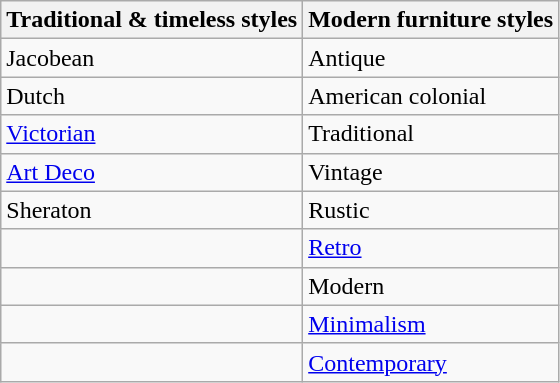<table class="wikitable">
<tr>
<th>Traditional & timeless styles</th>
<th>Modern furniture styles</th>
</tr>
<tr>
<td>Jacobean</td>
<td>Antique</td>
</tr>
<tr>
<td>Dutch</td>
<td>American colonial</td>
</tr>
<tr>
<td><a href='#'>Victorian</a></td>
<td>Traditional</td>
</tr>
<tr>
<td><a href='#'>Art Deco</a></td>
<td>Vintage</td>
</tr>
<tr>
<td>Sheraton</td>
<td>Rustic</td>
</tr>
<tr>
<td></td>
<td><a href='#'>Retro</a></td>
</tr>
<tr>
<td></td>
<td>Modern</td>
</tr>
<tr>
<td></td>
<td><a href='#'>Minimalism</a></td>
</tr>
<tr>
<td></td>
<td><a href='#'>Contemporary</a></td>
</tr>
</table>
